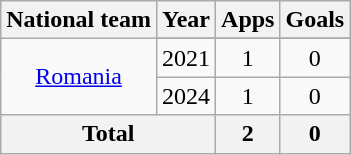<table class="wikitable" style="text-align: center;">
<tr>
<th>National team</th>
<th>Year</th>
<th>Apps</th>
<th>Goals</th>
</tr>
<tr>
<td rowspan="3"><a href='#'>Romania</a></td>
</tr>
<tr>
<td>2021</td>
<td>1</td>
<td>0</td>
</tr>
<tr>
<td>2024</td>
<td>1</td>
<td>0</td>
</tr>
<tr>
<th colspan=2>Total</th>
<th>2</th>
<th>0</th>
</tr>
</table>
